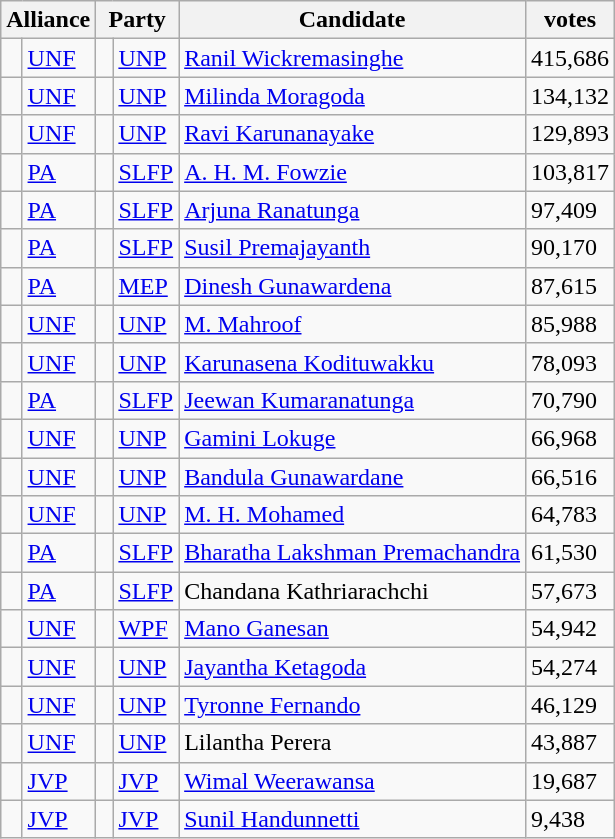<table class="wikitable sortable mw-collapsible">
<tr>
<th colspan="2">Alliance</th>
<th colspan="2">Party</th>
<th>Candidate</th>
<th>votes</th>
</tr>
<tr>
<td bgcolor=> </td>
<td align=left><a href='#'>UNF</a></td>
<td bgcolor=> </td>
<td align=left><a href='#'>UNP</a></td>
<td><a href='#'>Ranil Wickremasinghe</a></td>
<td>415,686</td>
</tr>
<tr>
<td bgcolor=> </td>
<td align=left><a href='#'>UNF</a></td>
<td bgcolor=> </td>
<td align=left><a href='#'>UNP</a></td>
<td><a href='#'>Milinda Moragoda</a></td>
<td>134,132</td>
</tr>
<tr>
<td bgcolor=> </td>
<td align=left><a href='#'>UNF</a></td>
<td bgcolor=> </td>
<td align=left><a href='#'>UNP</a></td>
<td><a href='#'>Ravi Karunanayake</a></td>
<td>129,893</td>
</tr>
<tr>
<td bgcolor=> </td>
<td align=left><a href='#'>PA</a></td>
<td bgcolor=> </td>
<td align=left><a href='#'>SLFP</a></td>
<td><a href='#'>A. H. M. Fowzie</a></td>
<td>103,817</td>
</tr>
<tr>
<td bgcolor=> </td>
<td align=left><a href='#'>PA</a></td>
<td bgcolor=> </td>
<td align=left><a href='#'>SLFP</a></td>
<td><a href='#'>Arjuna Ranatunga</a></td>
<td>97,409</td>
</tr>
<tr>
<td bgcolor=> </td>
<td align=left><a href='#'>PA</a></td>
<td bgcolor=> </td>
<td align=left><a href='#'>SLFP</a></td>
<td><a href='#'>Susil Premajayanth</a></td>
<td>90,170</td>
</tr>
<tr>
<td bgcolor=> </td>
<td align=left><a href='#'>PA</a></td>
<td bgcolor=> </td>
<td align=left><a href='#'>MEP</a></td>
<td><a href='#'>Dinesh Gunawardena</a></td>
<td>87,615</td>
</tr>
<tr>
<td bgcolor=> </td>
<td align=left><a href='#'>UNF</a></td>
<td bgcolor=> </td>
<td align=left><a href='#'>UNP</a></td>
<td><a href='#'>M. Mahroof</a></td>
<td>85,988</td>
</tr>
<tr>
<td bgcolor=> </td>
<td align=left><a href='#'>UNF</a></td>
<td bgcolor=> </td>
<td align=left><a href='#'>UNP</a></td>
<td><a href='#'>Karunasena Kodituwakku</a></td>
<td>78,093</td>
</tr>
<tr>
<td bgcolor=> </td>
<td align=left><a href='#'>PA</a></td>
<td bgcolor=> </td>
<td align=left><a href='#'>SLFP</a></td>
<td><a href='#'>Jeewan Kumaranatunga</a></td>
<td>70,790</td>
</tr>
<tr>
<td bgcolor=> </td>
<td align=left><a href='#'>UNF</a></td>
<td bgcolor=> </td>
<td align=left><a href='#'>UNP</a></td>
<td><a href='#'>Gamini Lokuge</a></td>
<td>66,968</td>
</tr>
<tr>
<td bgcolor=> </td>
<td align=left><a href='#'>UNF</a></td>
<td bgcolor=> </td>
<td align=left><a href='#'>UNP</a></td>
<td><a href='#'>Bandula Gunawardane</a></td>
<td>66,516</td>
</tr>
<tr>
<td bgcolor=> </td>
<td align=left><a href='#'>UNF</a></td>
<td bgcolor=> </td>
<td align=left><a href='#'>UNP</a></td>
<td><a href='#'>M. H. Mohamed</a></td>
<td>64,783</td>
</tr>
<tr>
<td bgcolor=> </td>
<td align=left><a href='#'>PA</a></td>
<td bgcolor=> </td>
<td align=left><a href='#'>SLFP</a></td>
<td><a href='#'>Bharatha Lakshman Premachandra</a></td>
<td>61,530</td>
</tr>
<tr>
<td bgcolor=> </td>
<td align=left><a href='#'>PA</a></td>
<td bgcolor=> </td>
<td align=left><a href='#'>SLFP</a></td>
<td>Chandana Kathriarachchi</td>
<td>57,673</td>
</tr>
<tr>
<td bgcolor=> </td>
<td align=left><a href='#'>UNF</a></td>
<td bgcolor=> </td>
<td align=left><a href='#'>WPF</a></td>
<td><a href='#'>Mano Ganesan</a></td>
<td>54,942</td>
</tr>
<tr>
<td bgcolor=> </td>
<td align=left><a href='#'>UNF</a></td>
<td bgcolor=> </td>
<td align=left><a href='#'>UNP</a></td>
<td><a href='#'>Jayantha Ketagoda</a></td>
<td>54,274</td>
</tr>
<tr>
<td bgcolor=> </td>
<td align=left><a href='#'>UNF</a></td>
<td bgcolor=> </td>
<td align=left><a href='#'>UNP</a></td>
<td><a href='#'>Tyronne Fernando</a></td>
<td>46,129</td>
</tr>
<tr>
<td bgcolor=> </td>
<td align=left><a href='#'>UNF</a></td>
<td bgcolor=> </td>
<td align=left><a href='#'>UNP</a></td>
<td>Lilantha Perera</td>
<td>43,887</td>
</tr>
<tr>
<td bgcolor=> </td>
<td align=left><a href='#'>JVP</a></td>
<td bgcolor=> </td>
<td align=left><a href='#'>JVP</a></td>
<td><a href='#'>Wimal Weerawansa</a></td>
<td>19,687</td>
</tr>
<tr>
<td bgcolor=> </td>
<td align=left><a href='#'>JVP</a></td>
<td bgcolor=> </td>
<td align=left><a href='#'>JVP</a></td>
<td><a href='#'>Sunil Handunnetti</a></td>
<td>9,438</td>
</tr>
</table>
